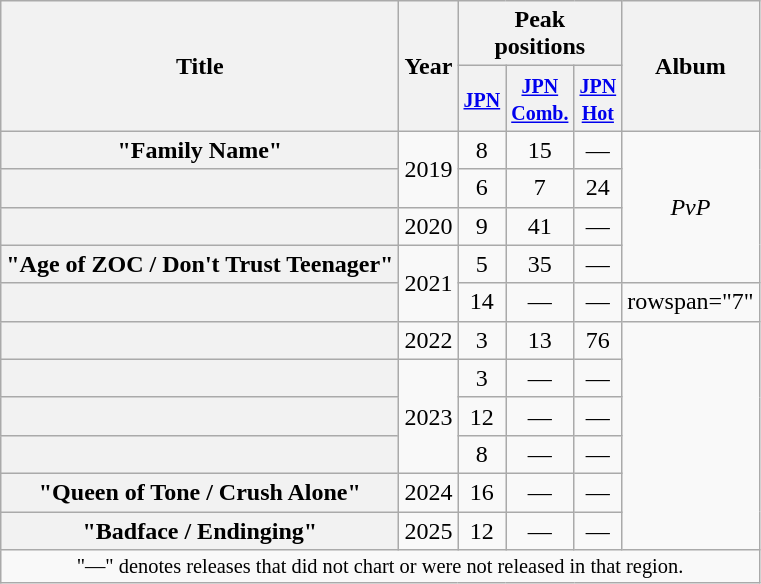<table class="wikitable plainrowheaders" style="text-align:center;">
<tr>
<th scope="col" rowspan="2">Title</th>
<th scope="col" rowspan="2">Year</th>
<th scope="col" colspan="3">Peak <br> positions</th>
<th scope="col" rowspan="2">Album</th>
</tr>
<tr>
<th scope="col" colspan="1"><small><a href='#'>JPN</a></small><br></th>
<th scope="col" colspan="1"><small><a href='#'>JPN<br>Comb.</a></small><br></th>
<th scope="col"><small><a href='#'>JPN<br>Hot</a></small><br></th>
</tr>
<tr>
<th scope="row">"Family Name"</th>
<td rowspan="2">2019</td>
<td>8</td>
<td>15</td>
<td>—</td>
<td rowspan="4"><em>PvP</em></td>
</tr>
<tr>
<th scope="row"></th>
<td>6</td>
<td>7</td>
<td>24</td>
</tr>
<tr>
<th scope="row"></th>
<td>2020</td>
<td>9</td>
<td>41</td>
<td>—</td>
</tr>
<tr>
<th scope="row">"Age of ZOC / Don't Trust Teenager"</th>
<td rowspan="2">2021</td>
<td>5</td>
<td>35</td>
<td>—</td>
</tr>
<tr>
<th scope="row"> </th>
<td>14</td>
<td>—</td>
<td>—</td>
<td>rowspan="7" </td>
</tr>
<tr>
<th scope="row"></th>
<td>2022</td>
<td>3</td>
<td>13</td>
<td>76</td>
</tr>
<tr>
<th scope="row"></th>
<td rowspan="3">2023</td>
<td>3</td>
<td>—</td>
<td>—</td>
</tr>
<tr>
<th scope="row"></th>
<td>12</td>
<td>—</td>
<td>—</td>
</tr>
<tr>
<th scope="row"> </th>
<td>8</td>
<td>—</td>
<td>—</td>
</tr>
<tr>
<th scope="row">"Queen of Tone / Crush Alone"</th>
<td>2024</td>
<td>16</td>
<td>—</td>
<td>—</td>
</tr>
<tr>
<th scope="row">"Badface / Endinging"</th>
<td>2025</td>
<td>12</td>
<td>—</td>
<td>—</td>
</tr>
<tr>
<td colspan="7" style="font-size:85%">"—" denotes releases that did not chart or were not released in that region.</td>
</tr>
</table>
